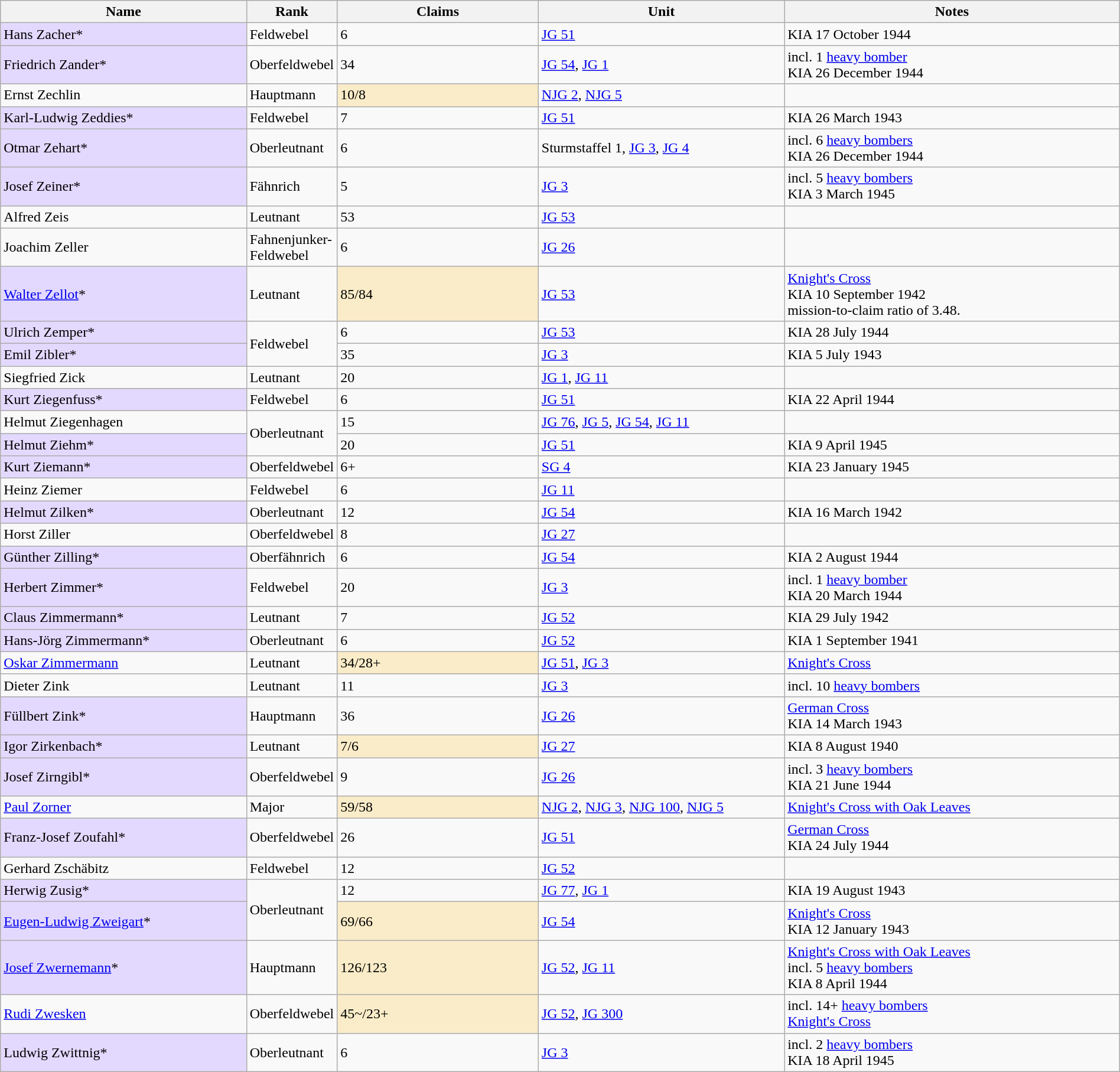<table class="wikitable" style="width:100%;">
<tr>
<th width="22%">Name</th>
<th width="8%">Rank</th>
<th width="18%">Claims</th>
<th width="22%">Unit</th>
<th width="30%">Notes</th>
</tr>
<tr>
<td style="background:#e3d9ff;" align="left">Hans Zacher*</td>
<td>Feldwebel</td>
<td>6</td>
<td><a href='#'>JG 51</a></td>
<td>KIA 17 October 1944</td>
</tr>
<tr>
<td style="background:#e3d9ff;" align="left">Friedrich Zander*</td>
<td>Oberfeldwebel</td>
<td>34</td>
<td><a href='#'>JG 54</a>, <a href='#'>JG 1</a></td>
<td>incl. 1 <a href='#'>heavy bomber</a><br>KIA 26 December 1944</td>
</tr>
<tr>
<td>Ernst Zechlin</td>
<td>Hauptmann</td>
<td style="background:#faecc8" align="left">10/8</td>
<td><a href='#'>NJG 2</a>, <a href='#'>NJG 5</a></td>
<td></td>
</tr>
<tr>
<td style="background:#e3d9ff;" align="left">Karl-Ludwig Zeddies*</td>
<td>Feldwebel</td>
<td>7</td>
<td><a href='#'>JG 51</a></td>
<td>KIA 26 March 1943</td>
</tr>
<tr>
<td style="background:#e3d9ff;" align="left">Otmar Zehart*</td>
<td>Oberleutnant</td>
<td>6</td>
<td>Sturmstaffel 1, <a href='#'>JG 3</a>, <a href='#'>JG 4</a></td>
<td>incl. 6 <a href='#'>heavy bombers</a><br>KIA 26 December 1944</td>
</tr>
<tr>
<td style="background:#e3d9ff;" align="left">Josef Zeiner*</td>
<td>Fähnrich</td>
<td>5</td>
<td><a href='#'>JG 3</a></td>
<td>incl. 5 <a href='#'>heavy bombers</a><br>KIA 3 March 1945</td>
</tr>
<tr>
<td>Alfred Zeis</td>
<td>Leutnant</td>
<td>53</td>
<td><a href='#'>JG 53</a></td>
<td></td>
</tr>
<tr>
<td>Joachim Zeller</td>
<td>Fahnenjunker-Feldwebel</td>
<td>6</td>
<td><a href='#'>JG 26</a></td>
<td></td>
</tr>
<tr>
<td style="background:#e3d9ff;" align="left"><a href='#'>Walter Zellot</a>*</td>
<td>Leutnant</td>
<td style="background:#faecc8" align="left">85/84</td>
<td><a href='#'>JG 53</a></td>
<td><a href='#'>Knight's Cross</a><br>KIA 10 September 1942<br>mission-to-claim ratio of 3.48.</td>
</tr>
<tr>
<td style="background:#e3d9ff;" align="left">Ulrich Zemper*</td>
<td rowspan="2">Feldwebel</td>
<td>6</td>
<td><a href='#'>JG 53</a></td>
<td>KIA 28 July 1944</td>
</tr>
<tr>
<td style="background:#e3d9ff;" align="left">Emil Zibler*</td>
<td>35</td>
<td><a href='#'>JG 3</a></td>
<td>KIA 5 July 1943</td>
</tr>
<tr>
<td>Siegfried Zick</td>
<td>Leutnant</td>
<td>20</td>
<td><a href='#'>JG 1</a>, <a href='#'>JG 11</a></td>
<td></td>
</tr>
<tr>
<td style="background:#e3d9ff;" align="left">Kurt Ziegenfuss*</td>
<td>Feldwebel</td>
<td>6</td>
<td><a href='#'>JG 51</a></td>
<td>KIA 22 April 1944</td>
</tr>
<tr>
<td>Helmut Ziegenhagen</td>
<td rowspan="2">Oberleutnant</td>
<td>15</td>
<td><a href='#'>JG 76</a>, <a href='#'>JG 5</a>, <a href='#'>JG 54</a>, <a href='#'>JG 11</a></td>
<td></td>
</tr>
<tr>
<td style="background:#e3d9ff;" align="left">Helmut Ziehm*</td>
<td>20</td>
<td><a href='#'>JG 51</a></td>
<td>KIA 9 April 1945</td>
</tr>
<tr>
<td style="background:#e3d9ff;" align="left">Kurt Ziemann*</td>
<td>Oberfeldwebel</td>
<td>6+</td>
<td><a href='#'>SG 4</a></td>
<td>KIA 23 January 1945</td>
</tr>
<tr>
<td>Heinz Ziemer</td>
<td>Feldwebel</td>
<td>6</td>
<td><a href='#'>JG 11</a></td>
<td></td>
</tr>
<tr>
<td style="background:#e3d9ff;" align="left">Helmut Zilken*</td>
<td>Oberleutnant</td>
<td>12</td>
<td><a href='#'>JG 54</a></td>
<td>KIA 16 March 1942</td>
</tr>
<tr>
<td>Horst Ziller</td>
<td>Oberfeldwebel</td>
<td>8</td>
<td><a href='#'>JG 27</a></td>
<td></td>
</tr>
<tr>
<td style="background:#e3d9ff;" align="left">Günther Zilling*</td>
<td>Oberfähnrich</td>
<td>6</td>
<td><a href='#'>JG 54</a></td>
<td>KIA 2 August 1944</td>
</tr>
<tr>
<td style="background:#e3d9ff;" align="left">Herbert Zimmer*</td>
<td>Feldwebel</td>
<td>20</td>
<td><a href='#'>JG 3</a></td>
<td>incl. 1 <a href='#'>heavy bomber</a><br>KIA 20 March 1944</td>
</tr>
<tr>
<td style="background:#e3d9ff;" align="left">Claus Zimmermann*</td>
<td>Leutnant</td>
<td>7</td>
<td><a href='#'>JG 52</a></td>
<td>KIA 29 July 1942</td>
</tr>
<tr>
<td style="background:#e3d9ff;" align="left">Hans-Jörg Zimmermann*</td>
<td>Oberleutnant</td>
<td>6</td>
<td><a href='#'>JG 52</a></td>
<td>KIA 1 September 1941</td>
</tr>
<tr>
<td><a href='#'>Oskar Zimmermann</a></td>
<td>Leutnant</td>
<td style="background:#faecc8" align="left">34/28+</td>
<td><a href='#'>JG 51</a>, <a href='#'>JG 3</a></td>
<td><a href='#'>Knight's Cross</a></td>
</tr>
<tr>
<td>Dieter Zink</td>
<td>Leutnant</td>
<td>11</td>
<td><a href='#'>JG 3</a></td>
<td>incl. 10 <a href='#'>heavy bombers</a></td>
</tr>
<tr>
<td style="background:#e3d9ff;" align="left">Füllbert Zink*</td>
<td>Hauptmann</td>
<td>36</td>
<td><a href='#'>JG 26</a></td>
<td><a href='#'>German Cross</a><br>KIA 14 March 1943</td>
</tr>
<tr>
<td style="background:#e3d9ff;" align="left">Igor Zirkenbach*</td>
<td>Leutnant</td>
<td style="background:#faecc8" align="left">7/6</td>
<td><a href='#'>JG 27</a></td>
<td>KIA 8 August 1940</td>
</tr>
<tr>
<td style="background:#e3d9ff;" align="left">Josef Zirngibl*</td>
<td>Oberfeldwebel</td>
<td>9</td>
<td><a href='#'>JG 26</a></td>
<td>incl. 3 <a href='#'>heavy bombers</a><br>KIA 21 June 1944</td>
</tr>
<tr>
<td><a href='#'>Paul Zorner</a></td>
<td>Major</td>
<td style="background:#faecc8" align="left">59/58</td>
<td><a href='#'>NJG 2</a>, <a href='#'>NJG 3</a>, <a href='#'>NJG 100</a>, <a href='#'>NJG 5</a></td>
<td><a href='#'>Knight's Cross with Oak Leaves</a></td>
</tr>
<tr>
<td style="background:#e3d9ff;" align="left">Franz-Josef Zoufahl*</td>
<td>Oberfeldwebel</td>
<td>26</td>
<td><a href='#'>JG 51</a></td>
<td><a href='#'>German Cross</a><br>KIA 24 July 1944</td>
</tr>
<tr>
<td>Gerhard Zschäbitz</td>
<td>Feldwebel</td>
<td>12</td>
<td><a href='#'>JG 52</a></td>
<td></td>
</tr>
<tr>
<td style="background:#e3d9ff;" align="left">Herwig Zusig*</td>
<td rowspan="2">Oberleutnant</td>
<td>12</td>
<td><a href='#'>JG 77</a>, <a href='#'>JG 1</a></td>
<td>KIA 19 August 1943</td>
</tr>
<tr>
<td style="background:#e3d9ff;" align="left"><a href='#'>Eugen-Ludwig Zweigart</a>*</td>
<td style="background:#faecc8" align="left">69/66</td>
<td><a href='#'>JG 54</a></td>
<td><a href='#'>Knight's Cross</a><br>KIA 12 January 1943</td>
</tr>
<tr>
<td style="background:#e3d9ff;" align="left"><a href='#'>Josef Zwernemann</a>*</td>
<td>Hauptmann</td>
<td style="background:#faecc8" align="left">126/123</td>
<td><a href='#'>JG 52</a>, <a href='#'>JG 11</a></td>
<td><a href='#'>Knight's Cross with Oak Leaves</a><br>incl. 5 <a href='#'>heavy bombers</a><br>KIA 8 April 1944</td>
</tr>
<tr>
<td><a href='#'>Rudi Zwesken</a></td>
<td>Oberfeldwebel</td>
<td style="background:#faecc8" align="left">45~/23+</td>
<td><a href='#'>JG 52</a>, <a href='#'>JG 300</a></td>
<td>incl. 14+ <a href='#'>heavy bombers</a><br><a href='#'>Knight's Cross</a></td>
</tr>
<tr>
<td style="background:#e3d9ff;" align="left">Ludwig Zwittnig*</td>
<td>Oberleutnant</td>
<td>6</td>
<td><a href='#'>JG 3</a></td>
<td>incl. 2 <a href='#'>heavy bombers</a><br>KIA 18 April 1945</td>
</tr>
</table>
